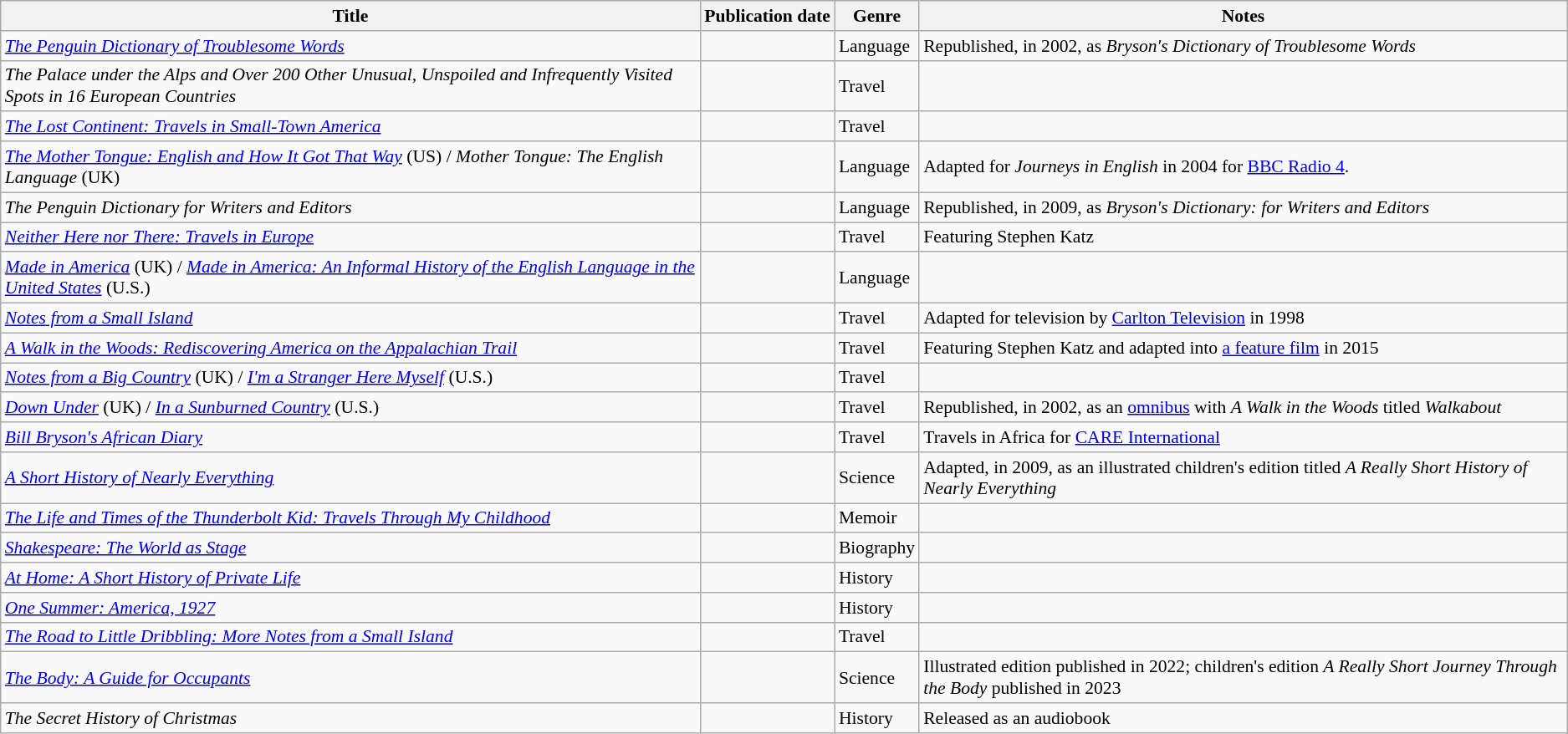<table class="wikitable sortable" style="font-size:90%; text-align:left">
<tr>
<th>Title</th>
<th style=white-space:nowrap>Publication date</th>
<th>Genre</th>
<th>Notes</th>
</tr>
<tr>
<td><em><a href='#'>The Penguin Dictionary of Troublesome Words</a></em></td>
<td></td>
<td>Language</td>
<td>Republished, in 2002, as <em>Bryson's Dictionary of Troublesome Words</em></td>
</tr>
<tr>
<td><em>The Palace under the Alps and Over 200 Other Unusual, Unspoiled and Infrequently Visited Spots in 16 European Countries</em></td>
<td></td>
<td>Travel</td>
<td></td>
</tr>
<tr>
<td><em><a href='#'>The Lost Continent: Travels in Small-Town America</a></em></td>
<td></td>
<td>Travel</td>
<td></td>
</tr>
<tr>
<td><em><a href='#'>The Mother Tongue: English and How It Got That Way</a></em> (US) / <em>Mother Tongue: The English Language</em> (UK)</td>
<td></td>
<td>Language</td>
<td>Adapted for <em>Journeys in English</em> in 2004 for <a href='#'>BBC Radio 4</a>.</td>
</tr>
<tr>
<td><em>The Penguin Dictionary for Writers and Editors</em></td>
<td></td>
<td>Language</td>
<td>Republished, in 2009, as <em>Bryson's Dictionary: for Writers and Editors</em></td>
</tr>
<tr>
<td><em><a href='#'>Neither Here nor There: Travels in Europe</a></em></td>
<td></td>
<td>Travel</td>
<td>Featuring Stephen Katz</td>
</tr>
<tr>
<td><em><a href='#'>Made in America</a></em> (UK) / <a href='#'><em>Made in America: An Informal History of the English Language in the United States</em></a> (U.S.)</td>
<td></td>
<td>Language</td>
<td></td>
</tr>
<tr>
<td><em><a href='#'>Notes from a Small Island</a></em></td>
<td></td>
<td>Travel</td>
<td>Adapted for television by <a href='#'>Carlton Television</a> in 1998</td>
</tr>
<tr>
<td><em><a href='#'>A Walk in the Woods: Rediscovering America on the Appalachian Trail</a></em></td>
<td></td>
<td>Travel</td>
<td>Featuring Stephen Katz and adapted into <a href='#'>a feature film</a> in 2015</td>
</tr>
<tr>
<td><em><a href='#'>Notes from a Big Country</a></em> (UK) / <em><a href='#'>I'm a Stranger Here Myself</a></em> (U.S.)</td>
<td></td>
<td>Travel</td>
<td></td>
</tr>
<tr>
<td><em><a href='#'>Down Under</a></em> (UK) / <em><a href='#'>In a Sunburned Country</a></em> (U.S.)</td>
<td></td>
<td>Travel</td>
<td>Republished, in 2002, as an <a href='#'>omnibus</a> with <em>A Walk in the Woods</em> titled <em>Walkabout</em></td>
</tr>
<tr>
<td><em><a href='#'>Bill Bryson's African Diary</a></em></td>
<td></td>
<td>Travel</td>
<td>Travels in Africa for <a href='#'>CARE International</a></td>
</tr>
<tr>
<td><em><a href='#'>A Short History of Nearly Everything</a></em></td>
<td></td>
<td>Science</td>
<td>Adapted, in 2009, as an illustrated children's edition titled <em>A Really Short History of Nearly Everything</em></td>
</tr>
<tr>
<td><em><a href='#'>The Life and Times of the Thunderbolt Kid: Travels Through My Childhood</a></em></td>
<td></td>
<td>Memoir</td>
<td></td>
</tr>
<tr>
<td><em><a href='#'>Shakespeare: The World as Stage</a></em></td>
<td></td>
<td>Biography</td>
<td></td>
</tr>
<tr>
<td><em><a href='#'>At Home: A Short History of Private Life</a></em></td>
<td></td>
<td>History</td>
<td></td>
</tr>
<tr>
<td><em><a href='#'>One Summer: America, 1927</a></em></td>
<td></td>
<td>History</td>
<td></td>
</tr>
<tr>
<td><em><a href='#'>The Road to Little Dribbling: More Notes from a Small Island</a></em></td>
<td></td>
<td>Travel</td>
<td></td>
</tr>
<tr>
<td><em><a href='#'>The Body: A Guide for Occupants</a></em></td>
<td></td>
<td>Science</td>
<td>Illustrated edition published in 2022; children's edition <em>A Really Short Journey Through the Body</em> published in 2023</td>
</tr>
<tr>
<td><em>The Secret History of Christmas</em></td>
<td></td>
<td>History</td>
<td>Released as an audiobook</td>
</tr>
</table>
